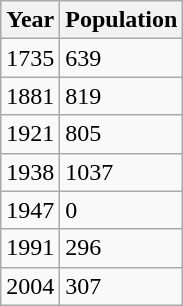<table class="wikitable">
<tr>
<th>Year</th>
<th>Population</th>
</tr>
<tr>
<td>1735</td>
<td>639</td>
</tr>
<tr>
<td>1881</td>
<td>819</td>
</tr>
<tr>
<td>1921</td>
<td>805</td>
</tr>
<tr>
<td>1938</td>
<td>1037</td>
</tr>
<tr>
<td>1947</td>
<td>0</td>
</tr>
<tr>
<td>1991</td>
<td>296</td>
</tr>
<tr>
<td>2004</td>
<td>307</td>
</tr>
</table>
